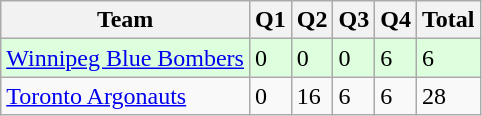<table class="wikitable">
<tr>
<th>Team</th>
<th>Q1</th>
<th>Q2</th>
<th>Q3</th>
<th>Q4</th>
<th>Total</th>
</tr>
<tr style="background-color:#ddffdd">
<td><a href='#'>Winnipeg Blue Bombers</a></td>
<td>0</td>
<td>0</td>
<td>0</td>
<td>6</td>
<td>6</td>
</tr>
<tr>
<td><a href='#'>Toronto Argonauts</a></td>
<td>0</td>
<td>16</td>
<td>6</td>
<td>6</td>
<td>28</td>
</tr>
</table>
